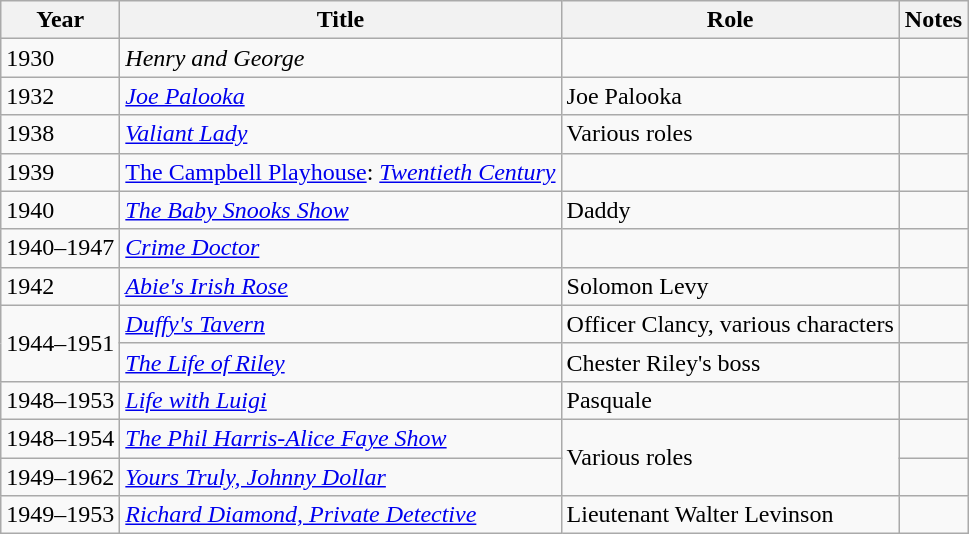<table class="wikitable sortable">
<tr>
<th>Year</th>
<th>Title</th>
<th>Role</th>
<th class="unsortable">Notes</th>
</tr>
<tr>
<td>1930</td>
<td><em>Henry and George</em></td>
<td></td>
<td></td>
</tr>
<tr>
<td>1932</td>
<td><em><a href='#'>Joe Palooka</a></em></td>
<td>Joe Palooka</td>
<td></td>
</tr>
<tr>
<td>1938</td>
<td><em><a href='#'>Valiant Lady</a></em></td>
<td>Various roles</td>
<td></td>
</tr>
<tr>
<td>1939</td>
<td><a href='#'>The Campbell Playhouse</a>: <em><a href='#'>Twentieth Century</a></em></td>
<td></td>
<td></td>
</tr>
<tr>
<td>1940</td>
<td><em><a href='#'>The Baby Snooks Show</a></em></td>
<td>Daddy</td>
<td></td>
</tr>
<tr>
<td>1940–1947</td>
<td><em><a href='#'>Crime Doctor</a></em></td>
<td></td>
<td></td>
</tr>
<tr>
<td>1942</td>
<td><em><a href='#'>Abie's Irish Rose</a></em></td>
<td>Solomon Levy</td>
<td></td>
</tr>
<tr>
<td rowspan="2">1944–1951</td>
<td><em><a href='#'>Duffy's Tavern</a></em></td>
<td>Officer Clancy, various characters</td>
<td></td>
</tr>
<tr>
<td><em><a href='#'>The Life of Riley</a></em></td>
<td>Chester Riley's boss</td>
<td></td>
</tr>
<tr>
<td>1948–1953</td>
<td><em><a href='#'>Life with Luigi</a></em></td>
<td>Pasquale</td>
<td></td>
</tr>
<tr>
<td>1948–1954</td>
<td><em><a href='#'>The Phil Harris-Alice Faye Show</a></em></td>
<td rowspan="2">Various roles</td>
<td></td>
</tr>
<tr>
<td>1949–1962</td>
<td><em><a href='#'>Yours Truly, Johnny Dollar</a></em></td>
<td></td>
</tr>
<tr>
<td>1949–1953</td>
<td><em><a href='#'>Richard Diamond, Private Detective</a></em></td>
<td>Lieutenant Walter Levinson</td>
<td></td>
</tr>
</table>
